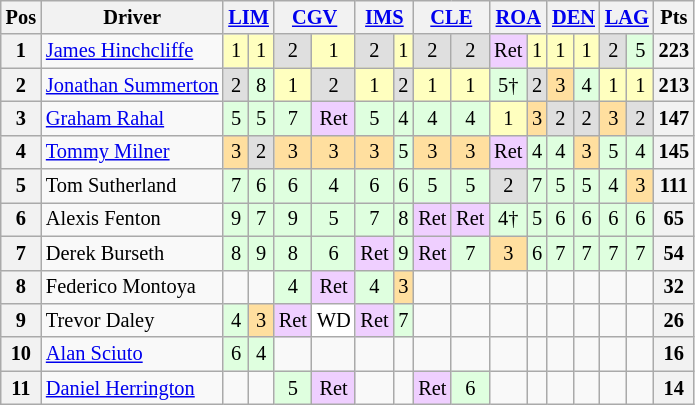<table class="wikitable" style="font-size:85%; text-align:center">
<tr>
<th>Pos</th>
<th>Driver</th>
<th colspan=2><a href='#'>LIM</a><br></th>
<th colspan=2><a href='#'>CGV</a><br></th>
<th colspan=2><a href='#'>IMS</a><br></th>
<th colspan=2><a href='#'>CLE</a><br></th>
<th colspan=2><a href='#'>ROA</a><br></th>
<th colspan=2><a href='#'>DEN</a><br></th>
<th colspan=2><a href='#'>LAG</a><br></th>
<th>Pts</th>
</tr>
<tr>
<th>1</th>
<td style="text-align:left"> <a href='#'>James Hinchcliffe</a></td>
<td style="background:#ffffbf">1</td>
<td style="background:#ffffbf">1</td>
<td style="background:#dfdfdf">2</td>
<td style="background:#ffffbf">1</td>
<td style="background:#dfdfdf">2</td>
<td style="background:#ffffbf">1</td>
<td style="background:#dfdfdf">2</td>
<td style="background:#dfdfdf">2</td>
<td style="background:#efcfff">Ret</td>
<td style="background:#ffffbf">1</td>
<td style="background:#ffffbf">1</td>
<td style="background:#ffffbf">1</td>
<td style="background:#dfdfdf">2</td>
<td style="background:#dfffdf">5</td>
<th>223</th>
</tr>
<tr>
<th>2</th>
<td style="text-align:left"> <a href='#'>Jonathan Summerton</a></td>
<td style="background:#dfdfdf">2</td>
<td style="background:#dfffdf">8</td>
<td style="background:#ffffbf">1</td>
<td style="background:#dfdfdf">2</td>
<td style="background:#ffffbf">1</td>
<td style="background:#dfdfdf">2</td>
<td style="background:#ffffbf">1</td>
<td style="background:#ffffbf">1</td>
<td style="background:#dfffdf">5†</td>
<td style="background:#dfdfdf">2</td>
<td style="background:#ffdf9f">3</td>
<td style="background:#dfffdf">4</td>
<td style="background:#ffffbf">1</td>
<td style="background:#ffffbf">1</td>
<th>213</th>
</tr>
<tr>
<th>3</th>
<td style="text-align:left"> <a href='#'>Graham Rahal</a></td>
<td style="background:#dfffdf">5</td>
<td style="background:#dfffdf">5</td>
<td style="background:#dfffdf">7</td>
<td style="background:#efcfff">Ret</td>
<td style="background:#dfffdf">5</td>
<td style="background:#dfffdf">4</td>
<td style="background:#dfffdf">4</td>
<td style="background:#dfffdf">4</td>
<td style="background:#ffffbf">1</td>
<td style="background:#ffdf9f">3</td>
<td style="background:#dfdfdf">2</td>
<td style="background:#dfdfdf">2</td>
<td style="background:#ffdf9f">3</td>
<td style="background:#dfdfdf">2</td>
<th>147</th>
</tr>
<tr>
<th>4</th>
<td style="text-align:left"> <a href='#'>Tommy Milner</a></td>
<td style="background:#ffdf9f">3</td>
<td style="background:#dfdfdf">2</td>
<td style="background:#ffdf9f">3</td>
<td style="background:#ffdf9f">3</td>
<td style="background:#ffdf9f">3</td>
<td style="background:#dfffdf">5</td>
<td style="background:#ffdf9f">3</td>
<td style="background:#ffdf9f">3</td>
<td style="background:#efcfff">Ret</td>
<td style="background:#dfffdf">4</td>
<td style="background:#dfffdf">4</td>
<td style="background:#ffdf9f">3</td>
<td style="background:#dfffdf">5</td>
<td style="background:#dfffdf">4</td>
<th>145</th>
</tr>
<tr>
<th>5</th>
<td style="text-align:left"> Tom Sutherland</td>
<td style="background:#dfffdf">7</td>
<td style="background:#dfffdf">6</td>
<td style="background:#dfffdf">6</td>
<td style="background:#dfffdf">4</td>
<td style="background:#dfffdf">6</td>
<td style="background:#dfffdf">6</td>
<td style="background:#dfffdf">5</td>
<td style="background:#dfffdf">5</td>
<td style="background:#dfdfdf">2</td>
<td style="background:#dfffdf">7</td>
<td style="background:#dfffdf">5</td>
<td style="background:#dfffdf">5</td>
<td style="background:#dfffdf">4</td>
<td style="background:#ffdf9f">3</td>
<th>111</th>
</tr>
<tr>
<th>6</th>
<td style="text-align:left"> Alexis Fenton</td>
<td style="background:#dfffdf">9</td>
<td style="background:#dfffdf">7</td>
<td style="background:#dfffdf">9</td>
<td style="background:#dfffdf">5</td>
<td style="background:#dfffdf">7</td>
<td style="background:#dfffdf">8</td>
<td style="background:#efcfff">Ret</td>
<td style="background:#efcfff">Ret</td>
<td style="background:#dfffdf">4†</td>
<td style="background:#dfffdf">5</td>
<td style="background:#dfffdf">6</td>
<td style="background:#dfffdf">6</td>
<td style="background:#dfffdf">6</td>
<td style="background:#dfffdf">6</td>
<th>65</th>
</tr>
<tr>
<th>7</th>
<td style="text-align:left"> Derek Burseth</td>
<td style="background:#dfffdf">8</td>
<td style="background:#dfffdf">9</td>
<td style="background:#dfffdf">8</td>
<td style="background:#dfffdf">6</td>
<td style="background:#efcfff">Ret</td>
<td style="background:#dfffdf">9</td>
<td style="background:#efcfff">Ret</td>
<td style="background:#dfffdf">7</td>
<td style="background:#ffdf9f">3</td>
<td style="background:#dfffdf">6</td>
<td style="background:#dfffdf">7</td>
<td style="background:#dfffdf">7</td>
<td style="background:#dfffdf">7</td>
<td style="background:#dfffdf">7</td>
<th>54</th>
</tr>
<tr>
<th>8</th>
<td style="text-align:left"> Federico Montoya</td>
<td></td>
<td></td>
<td style="background:#dfffdf">4</td>
<td style="background:#efcfff">Ret</td>
<td style="background:#dfffdf">4</td>
<td style="background:#ffdf9f">3</td>
<td></td>
<td></td>
<td></td>
<td></td>
<td></td>
<td></td>
<td></td>
<td></td>
<th>32</th>
</tr>
<tr>
<th>9</th>
<td style="text-align:left"> Trevor Daley</td>
<td style="background:#dfffdf">4</td>
<td style="background:#ffdf9f">3</td>
<td style="background:#efcfff">Ret</td>
<td style="background:#ffffff">WD</td>
<td style="background:#efcfff">Ret</td>
<td style="background:#dfffdf">7</td>
<td></td>
<td></td>
<td></td>
<td></td>
<td></td>
<td></td>
<td></td>
<td></td>
<th>26</th>
</tr>
<tr>
<th>10</th>
<td style="text-align:left"> <a href='#'>Alan Sciuto</a></td>
<td style="background:#dfffdf">6</td>
<td style="background:#dfffdf">4</td>
<td></td>
<td></td>
<td></td>
<td></td>
<td></td>
<td></td>
<td></td>
<td></td>
<td></td>
<td></td>
<td></td>
<td></td>
<th>16</th>
</tr>
<tr>
<th>11</th>
<td style="text-align:left"> <a href='#'>Daniel Herrington</a></td>
<td></td>
<td></td>
<td style="background:#dfffdf">5</td>
<td style="background:#efcfff">Ret</td>
<td></td>
<td></td>
<td style="background:#efcfff">Ret</td>
<td style="background:#dfffdf">6</td>
<td></td>
<td></td>
<td></td>
<td></td>
<td></td>
<td></td>
<th>14</th>
</tr>
</table>
